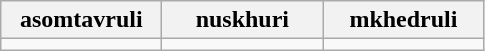<table class="wikitable" style="width:100">
<tr>
<th width="100">asomtavruli</th>
<th width="100">nuskhuri</th>
<th width="100">mkhedruli</th>
</tr>
<tr>
<td align="center"></td>
<td align="center"></td>
<td align="center"></td>
</tr>
</table>
